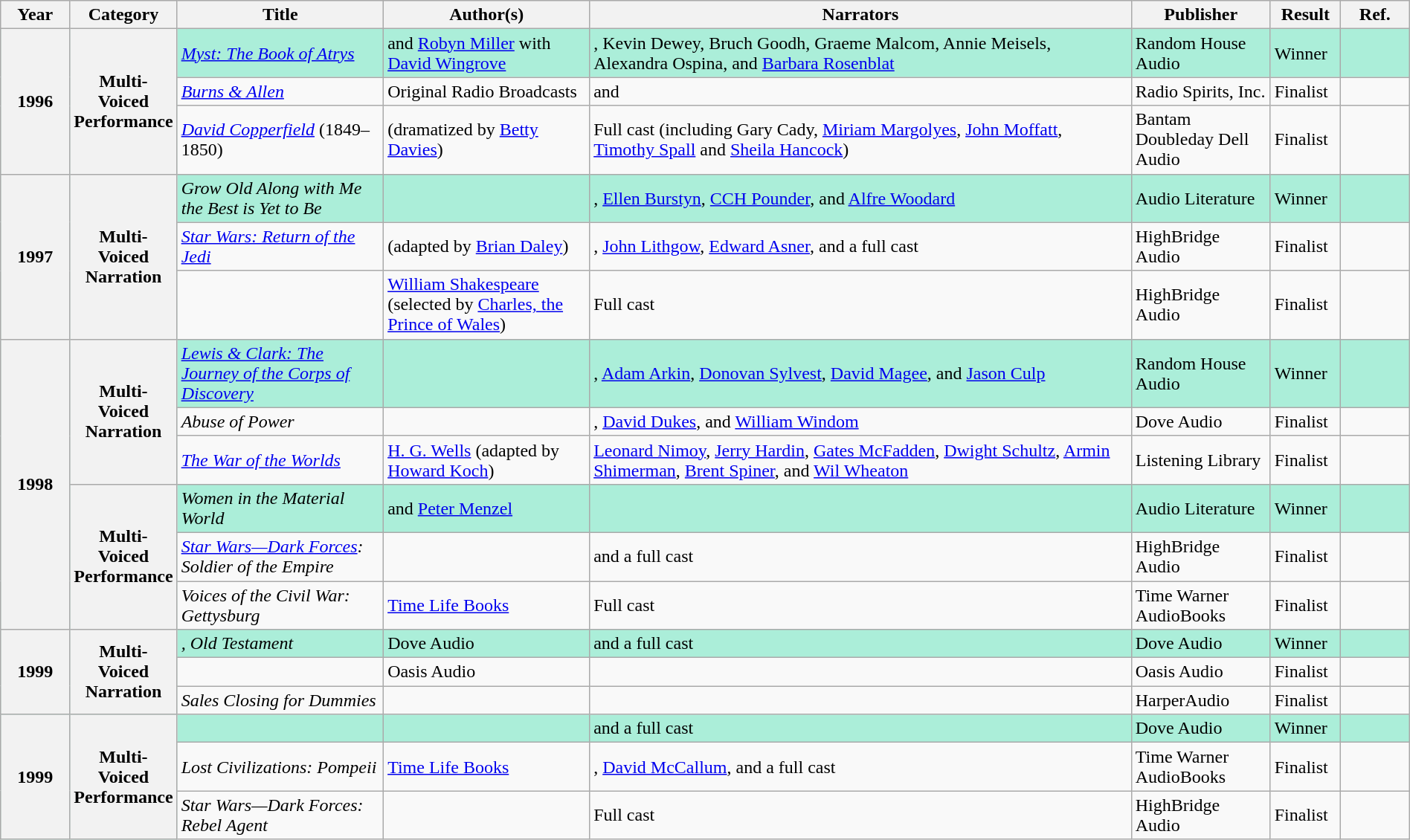<table class="wikitable sortable mw-collapsible" style="width:100%">
<tr>
<th scope="col" width="5%">Year</th>
<th scope="col" width="5%">Category</th>
<th scope="col" width="15%">Title</th>
<th scope="col" width="15%">Author(s)</th>
<th scope="col" width="40%">Narrators</th>
<th scope="col" width="10%">Publisher</th>
<th scope="col" width="5%">Result</th>
<th scope="col" width="5%">Ref.</th>
</tr>
<tr style="background:#ABEED9">
<th rowspan="3">1996</th>
<th rowspan="3">Multi-Voiced Performance</th>
<td><em><a href='#'>Myst: The Book of Atrys</a></em></td>
<td> and <a href='#'>Robyn Miller</a> with <a href='#'>David Wingrove</a></td>
<td>, Kevin Dewey, Bruch Goodh, Graeme Malcom, Annie Meisels, Alexandra Ospina, and <a href='#'>Barbara Rosenblat</a></td>
<td>Random House Audio</td>
<td>Winner</td>
<td></td>
</tr>
<tr>
<td><em><a href='#'>Burns & Allen</a></em></td>
<td>Original Radio Broadcasts</td>
<td> and </td>
<td>Radio Spirits, Inc.</td>
<td>Finalist</td>
<td></td>
</tr>
<tr>
<td><em><a href='#'>David Copperfield</a></em> (1849–1850)</td>
<td> (dramatized by <a href='#'>Betty Davies</a>)</td>
<td>Full cast (including Gary Cady, <a href='#'>Miriam Margolyes</a>, <a href='#'>John Moffatt</a>, <a href='#'>Timothy Spall</a> and <a href='#'>Sheila Hancock</a>)</td>
<td>Bantam Doubleday Dell Audio</td>
<td>Finalist</td>
<td></td>
</tr>
<tr style="background:#ABEED9">
<th rowspan="3">1997</th>
<th rowspan="3">Multi-Voiced Narration</th>
<td><em>Grow Old Along with Me the Best is Yet to Be</em></td>
<td></td>
<td>, <a href='#'>Ellen Burstyn</a>, <a href='#'>CCH Pounder</a>, and <a href='#'>Alfre Woodard</a></td>
<td>Audio Literature</td>
<td>Winner</td>
<td></td>
</tr>
<tr>
<td><em><a href='#'>Star Wars: Return of the Jedi</a></em></td>
<td> (adapted by <a href='#'>Brian Daley</a>)</td>
<td>, <a href='#'>John Lithgow</a>, <a href='#'>Edward Asner</a>, and a full cast</td>
<td>HighBridge Audio</td>
<td>Finalist</td>
<td></td>
</tr>
<tr>
<td><em></em></td>
<td><a href='#'>William Shakespeare</a> (selected by <a href='#'>Charles, the Prince of Wales</a>)</td>
<td>Full cast</td>
<td>HighBridge Audio</td>
<td>Finalist</td>
<td></td>
</tr>
<tr style="background:#ABEED9">
<th rowspan="6">1998</th>
<th rowspan="3">Multi-Voiced Narration</th>
<td><em><a href='#'>Lewis & Clark: The Journey of the Corps of Discovery</a></em></td>
<td></td>
<td>, <a href='#'>Adam Arkin</a>, <a href='#'>Donovan Sylvest</a>, <a href='#'>David Magee</a>, and <a href='#'>Jason Culp</a></td>
<td>Random House Audio</td>
<td>Winner</td>
<td></td>
</tr>
<tr>
<td><em>Abuse of Power</em></td>
<td></td>
<td>, <a href='#'>David Dukes</a>, and <a href='#'>William Windom</a></td>
<td>Dove Audio</td>
<td>Finalist</td>
<td></td>
</tr>
<tr>
<td><em><a href='#'>The War of the Worlds</a></em></td>
<td><a href='#'>H. G. Wells</a> (adapted by <a href='#'>Howard Koch</a>)</td>
<td><a href='#'>Leonard Nimoy</a>, <a href='#'>Jerry Hardin</a>, <a href='#'>Gates McFadden</a>, <a href='#'>Dwight Schultz</a>, <a href='#'>Armin Shimerman</a>, <a href='#'>Brent Spiner</a>, and <a href='#'>Wil Wheaton</a></td>
<td>Listening Library</td>
<td>Finalist</td>
<td></td>
</tr>
<tr style="background:#ABEED9">
<th rowspan="3">Multi-Voiced Performance</th>
<td><em>Women in the Material World</em></td>
<td> and <a href='#'>Peter Menzel</a></td>
<td></td>
<td>Audio Literature</td>
<td>Winner</td>
<td></td>
</tr>
<tr>
<td><em><a href='#'>Star Wars—Dark Forces</a>: Soldier of the Empire</em></td>
<td></td>
<td> and a full cast</td>
<td>HighBridge Audio</td>
<td>Finalist</td>
<td></td>
</tr>
<tr>
<td><em>Voices of the Civil War: Gettysburg</em></td>
<td><a href='#'>Time Life Books</a></td>
<td>Full cast</td>
<td>Time Warner AudioBooks</td>
<td>Finalist</td>
<td></td>
</tr>
<tr style="background:#ABEED9">
<th rowspan="3">1999</th>
<th rowspan="3">Multi-Voiced Narration</th>
<td><em>, Old Testament</em></td>
<td>Dove Audio</td>
<td> and a full cast</td>
<td>Dove Audio</td>
<td>Winner</td>
<td></td>
</tr>
<tr>
<td><em></em></td>
<td>Oasis Audio</td>
<td></td>
<td>Oasis Audio</td>
<td>Finalist</td>
<td></td>
</tr>
<tr>
<td><em>Sales Closing for Dummies</em></td>
<td></td>
<td></td>
<td>HarperAudio</td>
<td>Finalist</td>
<td></td>
</tr>
<tr style="background:#ABEED9">
<th rowspan="3">1999</th>
<th rowspan="3">Multi-Voiced Performance</th>
<td><em></em></td>
<td></td>
<td> and a full cast</td>
<td>Dove Audio</td>
<td>Winner</td>
<td></td>
</tr>
<tr>
<td><em>Lost Civilizations: Pompeii</em></td>
<td><a href='#'>Time Life Books</a></td>
<td>, <a href='#'>David McCallum</a>, and a full cast</td>
<td>Time Warner AudioBooks</td>
<td>Finalist</td>
<td></td>
</tr>
<tr>
<td><em>Star Wars—Dark Forces: Rebel Agent</em></td>
<td></td>
<td>Full cast</td>
<td>HighBridge Audio</td>
<td>Finalist</td>
<td></td>
</tr>
</table>
